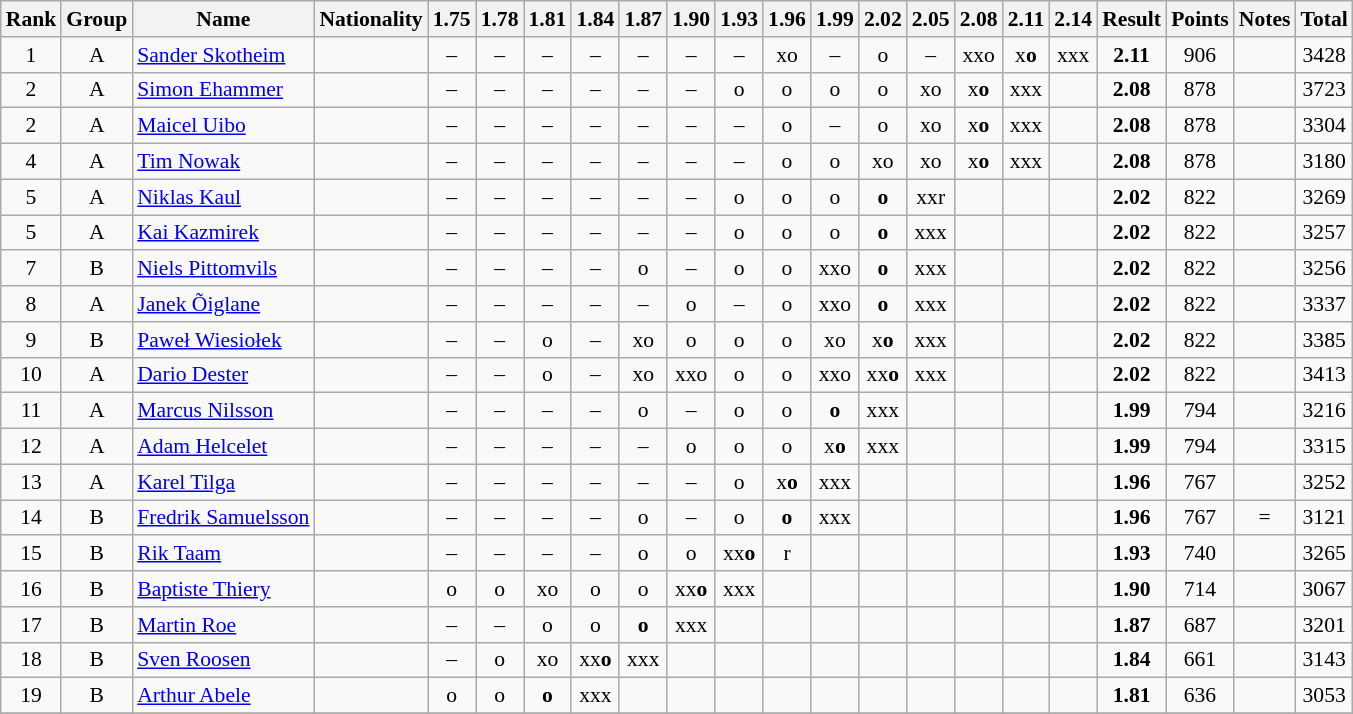<table class="wikitable sortable" style="text-align:center;font-size:90%">
<tr>
<th>Rank</th>
<th>Group</th>
<th>Name</th>
<th>Nationality</th>
<th>1.75</th>
<th>1.78</th>
<th>1.81</th>
<th>1.84</th>
<th>1.87</th>
<th>1.90</th>
<th>1.93</th>
<th>1.96</th>
<th>1.99</th>
<th>2.02</th>
<th>2.05</th>
<th>2.08</th>
<th>2.11</th>
<th>2.14</th>
<th>Result</th>
<th>Points</th>
<th>Notes</th>
<th>Total</th>
</tr>
<tr>
<td>1</td>
<td>A</td>
<td align=left><a href='#'>Sander Skotheim</a></td>
<td align=left></td>
<td>–</td>
<td>–</td>
<td>–</td>
<td>–</td>
<td>–</td>
<td>–</td>
<td>–</td>
<td>xo</td>
<td>–</td>
<td>o</td>
<td>–</td>
<td>xxo</td>
<td>x<strong>o</strong></td>
<td>xxx</td>
<td><strong>2.11</strong></td>
<td>906</td>
<td></td>
<td>3428</td>
</tr>
<tr>
<td>2</td>
<td>A</td>
<td align=left><a href='#'>Simon Ehammer</a></td>
<td align=left></td>
<td>–</td>
<td>–</td>
<td>–</td>
<td>–</td>
<td>–</td>
<td>–</td>
<td>o</td>
<td>o</td>
<td>o</td>
<td>o</td>
<td>xo</td>
<td>x<strong>o</strong></td>
<td>xxx</td>
<td></td>
<td><strong>2.08</strong></td>
<td>878</td>
<td></td>
<td>3723</td>
</tr>
<tr>
<td>2</td>
<td>A</td>
<td align=left><a href='#'>Maicel Uibo</a></td>
<td align=left></td>
<td>–</td>
<td>–</td>
<td>–</td>
<td>–</td>
<td>–</td>
<td>–</td>
<td>–</td>
<td>o</td>
<td>–</td>
<td>o</td>
<td>xo</td>
<td>x<strong>o</strong></td>
<td>xxx</td>
<td></td>
<td><strong>2.08</strong></td>
<td>878</td>
<td></td>
<td>3304</td>
</tr>
<tr>
<td>4</td>
<td>A</td>
<td align=left><a href='#'>Tim Nowak</a></td>
<td align=left></td>
<td>–</td>
<td>–</td>
<td>–</td>
<td>–</td>
<td>–</td>
<td>–</td>
<td>–</td>
<td>o</td>
<td>o</td>
<td>xo</td>
<td>xo</td>
<td>x<strong>o</strong></td>
<td>xxx</td>
<td></td>
<td><strong>2.08</strong></td>
<td>878</td>
<td></td>
<td>3180</td>
</tr>
<tr>
<td>5</td>
<td>A</td>
<td align=left><a href='#'>Niklas Kaul</a></td>
<td align=left></td>
<td>–</td>
<td>–</td>
<td>–</td>
<td>–</td>
<td>–</td>
<td>–</td>
<td>o</td>
<td>o</td>
<td>o</td>
<td><strong>o</strong></td>
<td>xxr</td>
<td></td>
<td></td>
<td></td>
<td><strong>2.02</strong></td>
<td>822</td>
<td></td>
<td>3269</td>
</tr>
<tr>
<td>5</td>
<td>A</td>
<td align=left><a href='#'>Kai Kazmirek</a></td>
<td align=left></td>
<td>–</td>
<td>–</td>
<td>–</td>
<td>–</td>
<td>–</td>
<td>–</td>
<td>o</td>
<td>o</td>
<td>o</td>
<td><strong>o</strong></td>
<td>xxx</td>
<td></td>
<td></td>
<td></td>
<td><strong>2.02</strong></td>
<td>822</td>
<td></td>
<td>3257</td>
</tr>
<tr>
<td>7</td>
<td>B</td>
<td align=left><a href='#'>Niels Pittomvils</a></td>
<td align=left></td>
<td>–</td>
<td>–</td>
<td>–</td>
<td>–</td>
<td>o</td>
<td>–</td>
<td>o</td>
<td>o</td>
<td>xxo</td>
<td><strong>o</strong></td>
<td>xxx</td>
<td></td>
<td></td>
<td></td>
<td><strong>2.02</strong></td>
<td>822</td>
<td></td>
<td>3256</td>
</tr>
<tr>
<td>8</td>
<td>A</td>
<td align=left><a href='#'>Janek Õiglane</a></td>
<td align=left></td>
<td>–</td>
<td>–</td>
<td>–</td>
<td>–</td>
<td>–</td>
<td>o</td>
<td>–</td>
<td>o</td>
<td>xxo</td>
<td><strong>o</strong></td>
<td>xxx</td>
<td></td>
<td></td>
<td></td>
<td><strong>2.02</strong></td>
<td>822</td>
<td></td>
<td>3337</td>
</tr>
<tr>
<td>9</td>
<td>B</td>
<td align=left><a href='#'>Paweł Wiesiołek</a></td>
<td align=left></td>
<td>–</td>
<td>–</td>
<td>o</td>
<td>–</td>
<td>xo</td>
<td>o</td>
<td>o</td>
<td>o</td>
<td>xo</td>
<td>x<strong>o</strong></td>
<td>xxx</td>
<td></td>
<td></td>
<td></td>
<td><strong>2.02</strong></td>
<td>822</td>
<td></td>
<td>3385</td>
</tr>
<tr>
<td>10</td>
<td>A</td>
<td align=left><a href='#'>Dario Dester</a></td>
<td align=left></td>
<td>–</td>
<td>–</td>
<td>o</td>
<td>–</td>
<td>xo</td>
<td>xxo</td>
<td>o</td>
<td>o</td>
<td>xxo</td>
<td>xx<strong>o</strong></td>
<td>xxx</td>
<td></td>
<td></td>
<td></td>
<td><strong>2.02</strong></td>
<td>822</td>
<td></td>
<td>3413</td>
</tr>
<tr>
<td>11</td>
<td>A</td>
<td align=left><a href='#'>Marcus Nilsson</a></td>
<td align=left></td>
<td>–</td>
<td>–</td>
<td>–</td>
<td>–</td>
<td>o</td>
<td>–</td>
<td>o</td>
<td>o</td>
<td><strong>o</strong></td>
<td>xxx</td>
<td></td>
<td></td>
<td></td>
<td></td>
<td><strong>1.99</strong></td>
<td>794</td>
<td></td>
<td>3216</td>
</tr>
<tr>
<td>12</td>
<td>A</td>
<td align=left><a href='#'>Adam Helcelet</a></td>
<td align=left></td>
<td>–</td>
<td>–</td>
<td>–</td>
<td>–</td>
<td>–</td>
<td>o</td>
<td>o</td>
<td>o</td>
<td>x<strong>o</strong></td>
<td>xxx</td>
<td></td>
<td></td>
<td></td>
<td></td>
<td><strong>1.99</strong></td>
<td>794</td>
<td></td>
<td>3315</td>
</tr>
<tr>
<td>13</td>
<td>A</td>
<td align=left><a href='#'>Karel Tilga</a></td>
<td align=left></td>
<td>–</td>
<td>–</td>
<td>–</td>
<td>–</td>
<td>–</td>
<td>–</td>
<td>o</td>
<td>x<strong>o</strong></td>
<td>xxx</td>
<td></td>
<td></td>
<td></td>
<td></td>
<td></td>
<td><strong>1.96</strong></td>
<td>767</td>
<td></td>
<td>3252</td>
</tr>
<tr>
<td>14</td>
<td>B</td>
<td align=left><a href='#'>Fredrik Samuelsson</a></td>
<td align=left></td>
<td>–</td>
<td>–</td>
<td>–</td>
<td>–</td>
<td>o</td>
<td>–</td>
<td>o</td>
<td><strong>o</strong></td>
<td>xxx</td>
<td></td>
<td></td>
<td></td>
<td></td>
<td></td>
<td><strong>1.96</strong></td>
<td>767</td>
<td>=</td>
<td>3121</td>
</tr>
<tr>
<td>15</td>
<td>B</td>
<td align=left><a href='#'>Rik Taam</a></td>
<td align=left></td>
<td>–</td>
<td>–</td>
<td>–</td>
<td>–</td>
<td>o</td>
<td>o</td>
<td>xx<strong>o</strong></td>
<td>r</td>
<td></td>
<td></td>
<td></td>
<td></td>
<td></td>
<td></td>
<td><strong>1.93</strong></td>
<td>740</td>
<td></td>
<td>3265</td>
</tr>
<tr>
<td>16</td>
<td>B</td>
<td align=left><a href='#'>Baptiste Thiery</a></td>
<td align=left></td>
<td>o</td>
<td>o</td>
<td>xo</td>
<td>o</td>
<td>o</td>
<td>xx<strong>o</strong></td>
<td>xxx</td>
<td></td>
<td></td>
<td></td>
<td></td>
<td></td>
<td></td>
<td></td>
<td><strong>1.90</strong></td>
<td>714</td>
<td></td>
<td>3067</td>
</tr>
<tr>
<td>17</td>
<td>B</td>
<td align=left><a href='#'>Martin Roe</a></td>
<td align=left></td>
<td>–</td>
<td>–</td>
<td>o</td>
<td>o</td>
<td><strong>o</strong></td>
<td>xxx</td>
<td></td>
<td></td>
<td></td>
<td></td>
<td></td>
<td></td>
<td></td>
<td></td>
<td><strong>1.87</strong></td>
<td>687</td>
<td></td>
<td>3201</td>
</tr>
<tr>
<td>18</td>
<td>B</td>
<td align=left><a href='#'>Sven Roosen</a></td>
<td align=left></td>
<td>–</td>
<td>o</td>
<td>xo</td>
<td>xx<strong>o</strong></td>
<td>xxx</td>
<td></td>
<td></td>
<td></td>
<td></td>
<td></td>
<td></td>
<td></td>
<td></td>
<td></td>
<td><strong>1.84</strong></td>
<td>661</td>
<td></td>
<td>3143</td>
</tr>
<tr>
<td>19</td>
<td>B</td>
<td align=left><a href='#'>Arthur Abele</a></td>
<td align=left></td>
<td>o</td>
<td>o</td>
<td><strong>o</strong></td>
<td>xxx</td>
<td></td>
<td></td>
<td></td>
<td></td>
<td></td>
<td></td>
<td></td>
<td></td>
<td></td>
<td></td>
<td><strong>1.81</strong></td>
<td>636</td>
<td></td>
<td>3053</td>
</tr>
<tr>
</tr>
</table>
